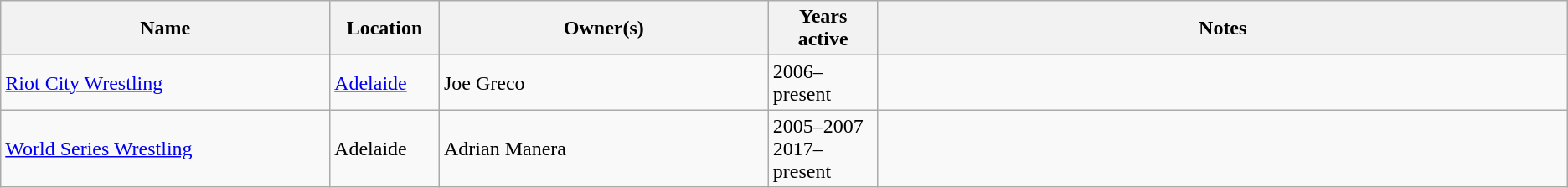<table class="wikitable" style="text-align: left;">
<tr>
<th width="21%">Name</th>
<th width="7%">Location</th>
<th width="21%">Owner(s)</th>
<th width="7%">Years active</th>
<th width="55%">Notes</th>
</tr>
<tr>
<td><a href='#'>Riot City Wrestling</a></td>
<td><a href='#'>Adelaide</a></td>
<td>Joe Greco</td>
<td>2006–present</td>
<td></td>
</tr>
<tr>
<td><a href='#'>World Series Wrestling</a></td>
<td>Adelaide</td>
<td>Adrian Manera</td>
<td>2005–2007<br>2017–present</td>
<td></td>
</tr>
</table>
